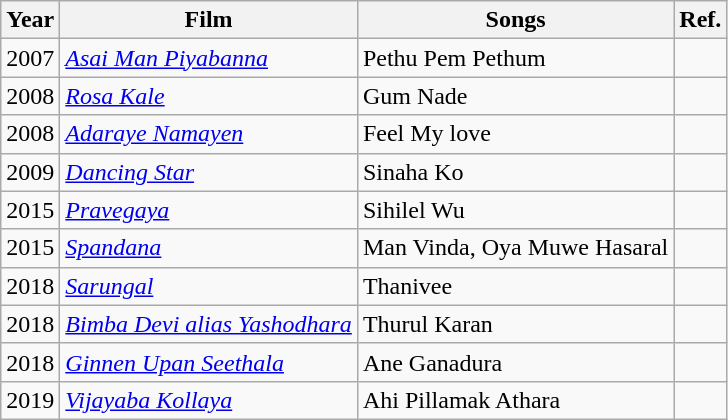<table class="wikitable">
<tr>
<th>Year</th>
<th>Film</th>
<th>Songs</th>
<th>Ref.</th>
</tr>
<tr>
<td>2007</td>
<td><em><a href='#'>Asai Man Piyabanna</a></em></td>
<td>Pethu Pem Pethum</td>
<td></td>
</tr>
<tr>
<td>2008</td>
<td><em><a href='#'>Rosa Kale</a></em></td>
<td>Gum Nade</td>
<td></td>
</tr>
<tr>
<td>2008</td>
<td><em><a href='#'>Adaraye Namayen</a></em></td>
<td>Feel My love</td>
<td></td>
</tr>
<tr>
<td>2009</td>
<td><em><a href='#'>Dancing Star</a></em></td>
<td>Sinaha Ko</td>
<td></td>
</tr>
<tr>
<td>2015</td>
<td><em><a href='#'>Pravegaya</a></em></td>
<td>Sihilel Wu</td>
<td></td>
</tr>
<tr>
<td>2015</td>
<td><em><a href='#'>Spandana</a></em></td>
<td>Man Vinda, Oya Muwe Hasaral</td>
<td></td>
</tr>
<tr>
<td>2018</td>
<td><em><a href='#'>Sarungal</a></em></td>
<td>Thanivee</td>
<td></td>
</tr>
<tr>
<td>2018</td>
<td><em><a href='#'>Bimba Devi alias Yashodhara</a></em></td>
<td>Thurul Karan</td>
<td></td>
</tr>
<tr>
<td>2018</td>
<td><em><a href='#'>Ginnen Upan Seethala</a></em></td>
<td>Ane Ganadura</td>
<td></td>
</tr>
<tr>
<td>2019</td>
<td><em><a href='#'>Vijayaba Kollaya</a></em></td>
<td>Ahi Pillamak Athara</td>
<td></td>
</tr>
</table>
